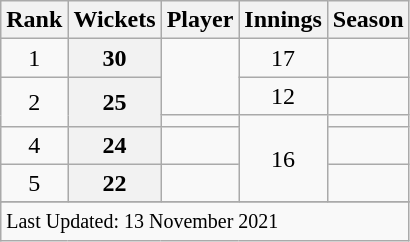<table class="wikitable">
<tr>
<th>Rank</th>
<th>Wickets</th>
<th>Player</th>
<th>Innings</th>
<th>Season</th>
</tr>
<tr>
<td align=center>1</td>
<th scope=row style=text-align:center;>30</th>
<td rowspan=2></td>
<td align=center>17</td>
<td></td>
</tr>
<tr>
<td align=center rowspan=2>2</td>
<th scope=row style=text-align:center; rowspan=2>25</th>
<td align=center>12</td>
<td></td>
</tr>
<tr>
<td></td>
<td align=center rowspan=3>16</td>
<td></td>
</tr>
<tr>
<td align=center>4</td>
<th scope=row style=text-align:center;>24</th>
<td></td>
<td></td>
</tr>
<tr>
<td align=center>5</td>
<th scope=row style=text-align:center;>22</th>
<td></td>
<td></td>
</tr>
<tr>
</tr>
<tr class=sortbottom>
<td colspan=6><small>Last Updated: 13 November 2021</small></td>
</tr>
</table>
